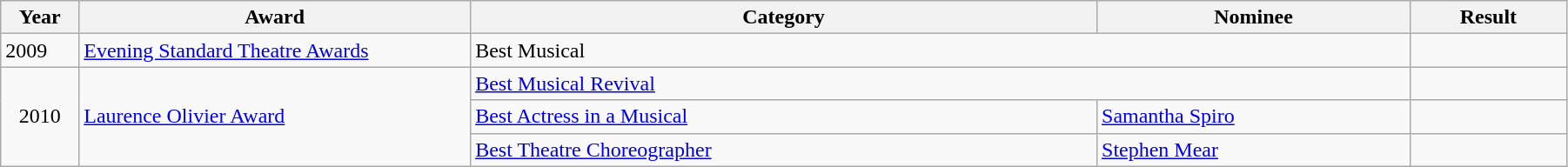<table class="wikitable" style="width:95%;">
<tr>
<th style="width:5%;">Year</th>
<th style="width:25%;">Award</th>
<th style="width:40%;">Category</th>
<th style="width:20%;">Nominee</th>
<th style="width:10%;">Result</th>
</tr>
<tr>
<td>2009</td>
<td><a href='#'>Evening Standard Theatre Awards</a></td>
<td colspan="2">Best Musical</td>
<td></td>
</tr>
<tr>
<td rowspan="3" style="text-align:center;">2010</td>
<td rowspan="3"><a href='#'>Laurence Olivier Award</a></td>
<td colspan="2"><a href='#'>Best Musical Revival</a></td>
<td></td>
</tr>
<tr>
<td><a href='#'>Best Actress in a Musical</a></td>
<td><a href='#'>Samantha Spiro</a></td>
<td></td>
</tr>
<tr>
<td><a href='#'>Best Theatre Choreographer</a></td>
<td><a href='#'>Stephen Mear</a></td>
<td></td>
</tr>
</table>
